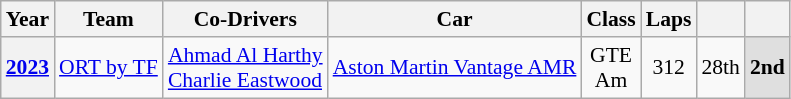<table class="wikitable" style="text-align:center; font-size:90%">
<tr>
<th>Year</th>
<th>Team</th>
<th>Co-Drivers</th>
<th>Car</th>
<th>Class</th>
<th>Laps</th>
<th></th>
<th></th>
</tr>
<tr>
<th><a href='#'>2023</a></th>
<td align="left"> <a href='#'>ORT by TF</a></td>
<td align="left"> <a href='#'>Ahmad Al Harthy</a><br> <a href='#'>Charlie Eastwood</a></td>
<td align="left"><a href='#'>Aston Martin Vantage AMR</a></td>
<td>GTE<br>Am</td>
<td>312</td>
<td>28th</td>
<td style="background:#DFDFDF;"><strong>2nd</strong></td>
</tr>
</table>
